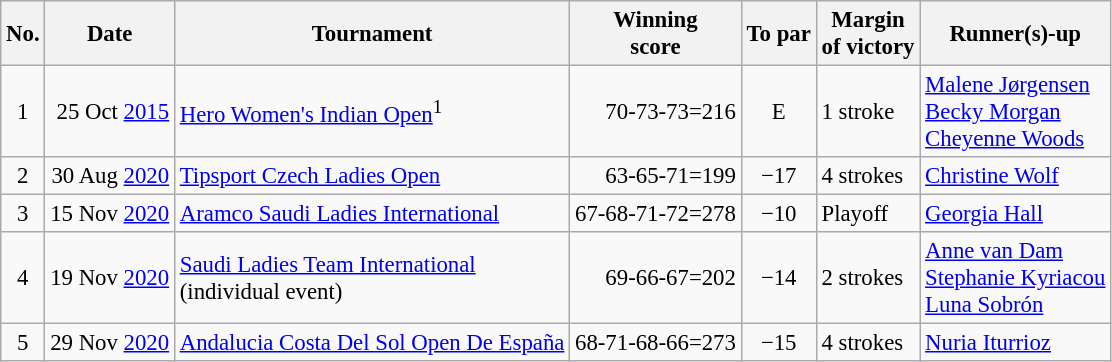<table class="wikitable" style="font-size:95%;">
<tr>
<th>No.</th>
<th>Date</th>
<th>Tournament</th>
<th>Winning<br>score</th>
<th>To par</th>
<th>Margin<br>of victory</th>
<th>Runner(s)-up</th>
</tr>
<tr>
<td align=center>1</td>
<td align=right>25 Oct <a href='#'>2015</a></td>
<td><a href='#'>Hero Women's Indian Open</a><sup>1</sup></td>
<td align=right>70-73-73=216</td>
<td align=center>E</td>
<td>1 stroke</td>
<td> <a href='#'>Malene Jørgensen</a><br> <a href='#'>Becky Morgan</a><br> <a href='#'>Cheyenne Woods</a></td>
</tr>
<tr>
<td align=center>2</td>
<td align=right>30 Aug <a href='#'>2020</a></td>
<td><a href='#'>Tipsport Czech Ladies Open</a></td>
<td align=right>63-65-71=199</td>
<td align=center>−17</td>
<td>4 strokes</td>
<td> <a href='#'>Christine Wolf</a></td>
</tr>
<tr>
<td align=center>3</td>
<td align=right>15 Nov <a href='#'>2020</a></td>
<td><a href='#'>Aramco Saudi Ladies International</a></td>
<td align=right>67-68-71-72=278</td>
<td align=center>−10</td>
<td>Playoff</td>
<td> <a href='#'>Georgia Hall</a></td>
</tr>
<tr>
<td align=center>4</td>
<td align=right>19 Nov <a href='#'>2020</a></td>
<td><a href='#'>Saudi Ladies Team International</a><br> (individual event)</td>
<td align=right>69-66-67=202</td>
<td align=center>−14</td>
<td>2 strokes</td>
<td> <a href='#'>Anne van Dam</a><br> <a href='#'>Stephanie Kyriacou</a><br> <a href='#'>Luna Sobrón</a></td>
</tr>
<tr>
<td align=center>5</td>
<td align=right>29 Nov <a href='#'>2020</a></td>
<td><a href='#'>Andalucia Costa Del Sol Open De España</a></td>
<td align=right>68-71-68-66=273</td>
<td align=center>−15</td>
<td>4 strokes</td>
<td> <a href='#'>Nuria Iturrioz</a></td>
</tr>
</table>
